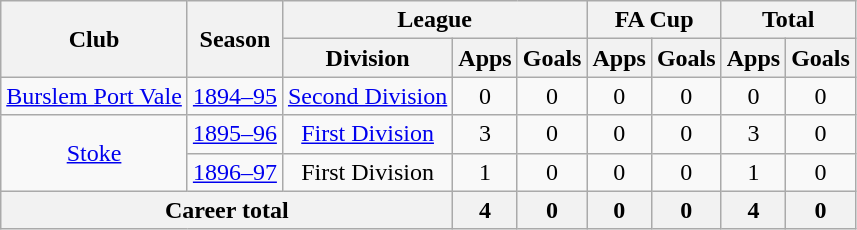<table class="wikitable" style="text-align: center;">
<tr>
<th rowspan="2">Club</th>
<th rowspan="2">Season</th>
<th colspan="3">League</th>
<th colspan="2">FA Cup</th>
<th colspan="2">Total</th>
</tr>
<tr>
<th>Division</th>
<th>Apps</th>
<th>Goals</th>
<th>Apps</th>
<th>Goals</th>
<th>Apps</th>
<th>Goals</th>
</tr>
<tr>
<td><a href='#'>Burslem Port Vale</a></td>
<td><a href='#'>1894–95</a></td>
<td><a href='#'>Second Division</a></td>
<td>0</td>
<td>0</td>
<td>0</td>
<td>0</td>
<td>0</td>
<td>0</td>
</tr>
<tr>
<td rowspan="2"><a href='#'>Stoke</a></td>
<td><a href='#'>1895–96</a></td>
<td><a href='#'>First Division</a></td>
<td>3</td>
<td>0</td>
<td>0</td>
<td>0</td>
<td>3</td>
<td>0</td>
</tr>
<tr>
<td><a href='#'>1896–97</a></td>
<td>First Division</td>
<td>1</td>
<td>0</td>
<td>0</td>
<td>0</td>
<td>1</td>
<td>0</td>
</tr>
<tr>
<th colspan="3">Career total</th>
<th>4</th>
<th>0</th>
<th>0</th>
<th>0</th>
<th>4</th>
<th>0</th>
</tr>
</table>
